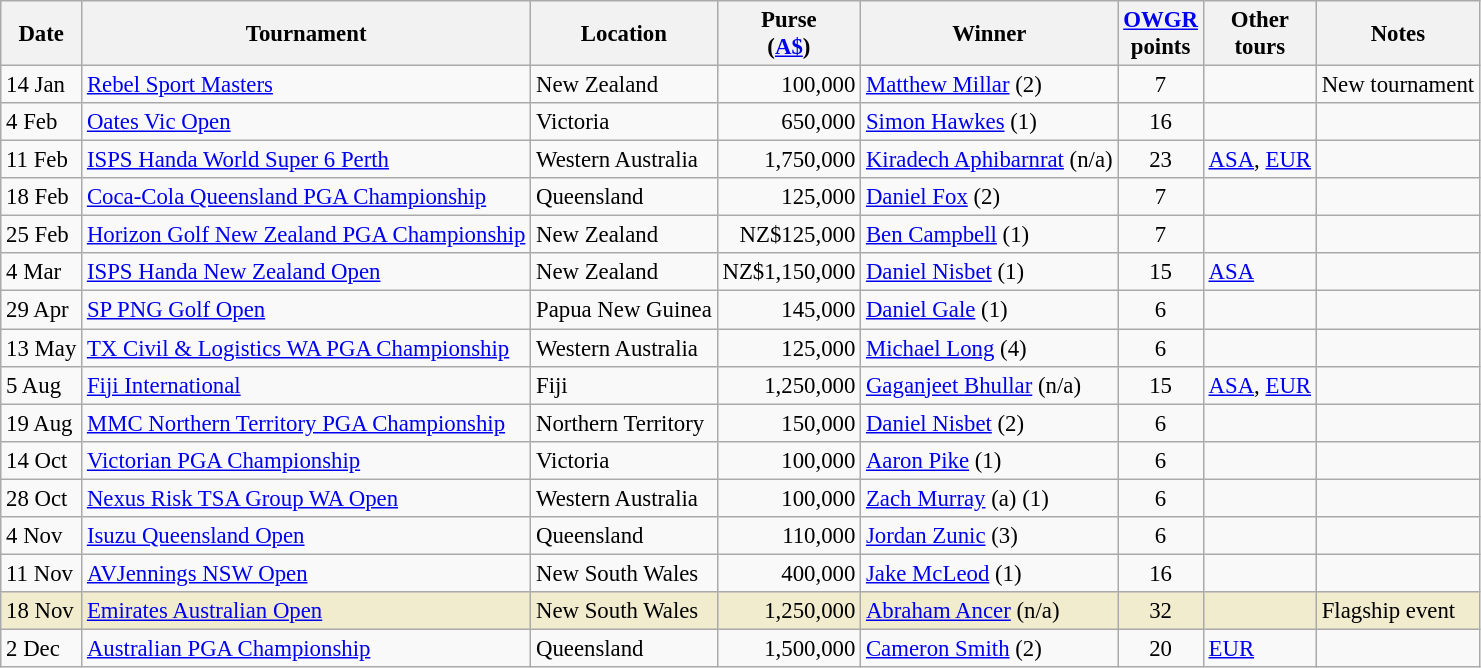<table class="wikitable" style="font-size:95%">
<tr>
<th>Date</th>
<th>Tournament</th>
<th>Location</th>
<th>Purse<br>(<a href='#'>A$</a>)</th>
<th>Winner</th>
<th><a href='#'>OWGR</a><br>points</th>
<th>Other<br>tours</th>
<th>Notes</th>
</tr>
<tr>
<td>14 Jan</td>
<td><a href='#'>Rebel Sport Masters</a></td>
<td>New Zealand</td>
<td align=right>100,000</td>
<td> <a href='#'>Matthew Millar</a> (2)</td>
<td align=center>7</td>
<td></td>
<td>New tournament</td>
</tr>
<tr>
<td>4 Feb</td>
<td><a href='#'>Oates Vic Open</a></td>
<td>Victoria</td>
<td align=right>650,000</td>
<td> <a href='#'>Simon Hawkes</a> (1)</td>
<td align=center>16</td>
<td></td>
<td></td>
</tr>
<tr>
<td>11 Feb</td>
<td><a href='#'>ISPS Handa World Super 6 Perth</a></td>
<td>Western Australia</td>
<td align=right>1,750,000</td>
<td> <a href='#'>Kiradech Aphibarnrat</a> (n/a)</td>
<td align=center>23</td>
<td><a href='#'>ASA</a>, <a href='#'>EUR</a></td>
<td></td>
</tr>
<tr>
<td>18 Feb</td>
<td><a href='#'>Coca-Cola Queensland PGA Championship</a></td>
<td>Queensland</td>
<td align=right>125,000</td>
<td> <a href='#'>Daniel Fox</a> (2)</td>
<td align=center>7</td>
<td></td>
<td></td>
</tr>
<tr>
<td>25 Feb</td>
<td><a href='#'>Horizon Golf New Zealand PGA Championship</a></td>
<td>New Zealand</td>
<td align=right>NZ$125,000</td>
<td> <a href='#'>Ben Campbell</a> (1)</td>
<td align=center>7</td>
<td></td>
<td></td>
</tr>
<tr>
<td>4 Mar</td>
<td><a href='#'>ISPS Handa New Zealand Open</a></td>
<td>New Zealand</td>
<td align=right>NZ$1,150,000</td>
<td> <a href='#'>Daniel Nisbet</a> (1)</td>
<td align=center>15</td>
<td><a href='#'>ASA</a></td>
<td></td>
</tr>
<tr>
<td>29 Apr</td>
<td><a href='#'>SP PNG Golf Open</a></td>
<td>Papua New Guinea</td>
<td align=right>145,000</td>
<td> <a href='#'>Daniel Gale</a> (1)</td>
<td align=center>6</td>
<td></td>
<td></td>
</tr>
<tr>
<td>13 May</td>
<td><a href='#'>TX Civil & Logistics WA PGA Championship</a></td>
<td>Western Australia</td>
<td align=right>125,000</td>
<td> <a href='#'>Michael Long</a> (4)</td>
<td align=center>6</td>
<td></td>
<td></td>
</tr>
<tr>
<td>5 Aug</td>
<td><a href='#'>Fiji International</a></td>
<td>Fiji</td>
<td align=right>1,250,000</td>
<td> <a href='#'>Gaganjeet Bhullar</a> (n/a)</td>
<td align=center>15</td>
<td><a href='#'>ASA</a>, <a href='#'>EUR</a></td>
<td></td>
</tr>
<tr>
<td>19 Aug</td>
<td><a href='#'>MMC Northern Territory PGA Championship</a></td>
<td>Northern Territory</td>
<td align=right>150,000</td>
<td> <a href='#'>Daniel Nisbet</a> (2)</td>
<td align=center>6</td>
<td></td>
<td></td>
</tr>
<tr>
<td>14 Oct</td>
<td><a href='#'>Victorian PGA Championship</a></td>
<td>Victoria</td>
<td align=right>100,000</td>
<td> <a href='#'>Aaron Pike</a> (1)</td>
<td align=center>6</td>
<td></td>
<td></td>
</tr>
<tr>
<td>28 Oct</td>
<td><a href='#'>Nexus Risk TSA Group WA Open</a></td>
<td>Western Australia</td>
<td align=right>100,000</td>
<td> <a href='#'>Zach Murray</a> (a) (1)</td>
<td align=center>6</td>
<td></td>
<td></td>
</tr>
<tr>
<td>4 Nov</td>
<td><a href='#'>Isuzu Queensland Open</a></td>
<td>Queensland</td>
<td align=right>110,000</td>
<td> <a href='#'>Jordan Zunic</a> (3)</td>
<td align=center>6</td>
<td></td>
<td></td>
</tr>
<tr>
<td>11 Nov</td>
<td><a href='#'>AVJennings NSW Open</a></td>
<td>New South Wales</td>
<td align=right>400,000</td>
<td> <a href='#'>Jake McLeod</a> (1)</td>
<td align=center>16</td>
<td></td>
<td></td>
</tr>
<tr style="background:#f2ecce;">
<td>18 Nov</td>
<td><a href='#'>Emirates Australian Open</a></td>
<td>New South Wales</td>
<td align=right>1,250,000</td>
<td> <a href='#'>Abraham Ancer</a> (n/a)</td>
<td align=center>32</td>
<td></td>
<td>Flagship event</td>
</tr>
<tr>
<td>2 Dec</td>
<td><a href='#'>Australian PGA Championship</a></td>
<td>Queensland</td>
<td align=right>1,500,000</td>
<td> <a href='#'>Cameron Smith</a> (2)</td>
<td align=center>20</td>
<td><a href='#'>EUR</a></td>
<td></td>
</tr>
</table>
